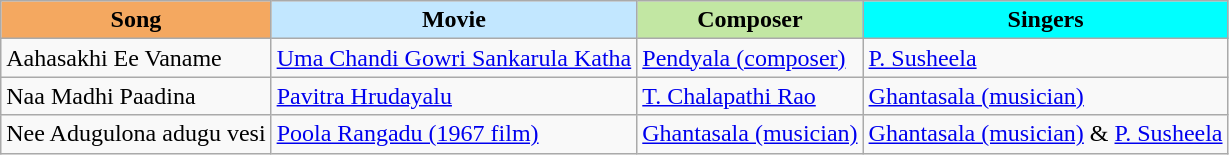<table class="wikitable sortable">
<tr>
<th style="background:#f4a860">Song</th>
<th style="background:#c2e7ff">Movie</th>
<th style="background:#c2e7a3">Composer</th>
<th style="background:#00ffff">Singers</th>
</tr>
<tr>
<td>Aahasakhi Ee Vaname</td>
<td><a href='#'>Uma Chandi Gowri Sankarula Katha</a></td>
<td><a href='#'>Pendyala (composer)</a></td>
<td><a href='#'>P. Susheela</a></td>
</tr>
<tr>
<td>Naa Madhi Paadina</td>
<td><a href='#'>Pavitra Hrudayalu</a></td>
<td><a href='#'>T. Chalapathi Rao</a></td>
<td><a href='#'>Ghantasala (musician)</a></td>
</tr>
<tr>
<td>Nee Adugulona adugu vesi</td>
<td><a href='#'>Poola Rangadu (1967 film)</a></td>
<td><a href='#'>Ghantasala (musician)</a></td>
<td><a href='#'>Ghantasala (musician)</a> & <a href='#'>P. Susheela</a></td>
</tr>
</table>
